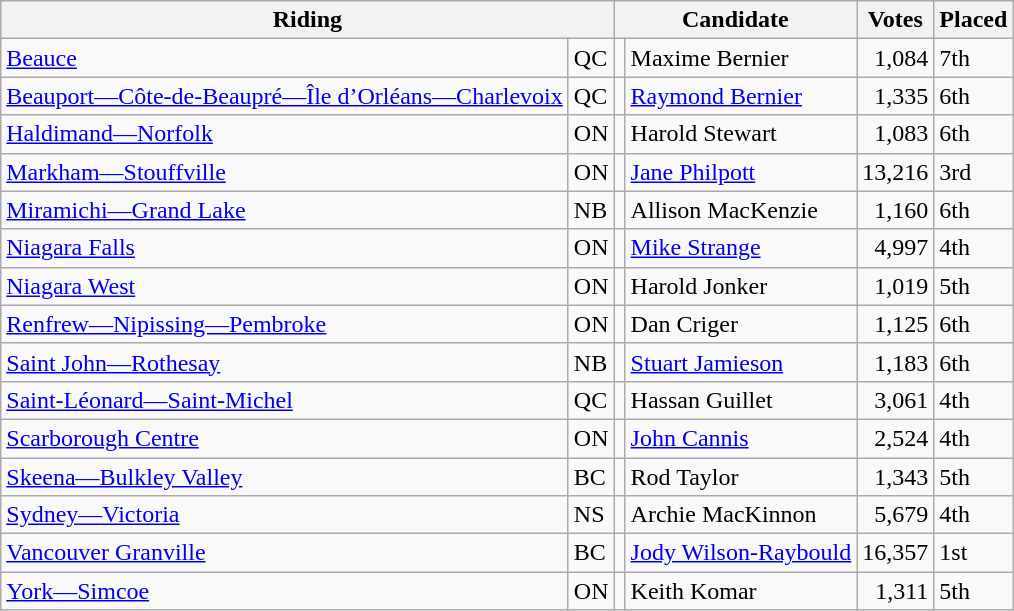<table class="wikitable" style="text-align:left;">
<tr>
<th colspan="2">Riding</th>
<th colspan="2">Candidate</th>
<th>Votes</th>
<th>Placed</th>
</tr>
<tr>
<td><a href='#'>Beauce</a></td>
<td>QC</td>
<td></td>
<td>Maxime Bernier</td>
<td style="text-align:right;">1,084</td>
<td>7th</td>
</tr>
<tr>
<td><a href='#'>Beauport—Côte-de-Beaupré—Île d’Orléans—Charlevoix</a></td>
<td>QC</td>
<td></td>
<td><a href='#'>Raymond Bernier</a></td>
<td style="text-align:right;">1,335</td>
<td>6th</td>
</tr>
<tr>
<td><a href='#'>Haldimand—Norfolk</a></td>
<td>ON</td>
<td></td>
<td>Harold Stewart</td>
<td style="text-align:right;">1,083</td>
<td>6th</td>
</tr>
<tr>
<td><a href='#'>Markham—Stouffville</a></td>
<td>ON</td>
<td></td>
<td><a href='#'>Jane Philpott</a></td>
<td style="text-align:right;">13,216</td>
<td>3rd</td>
</tr>
<tr>
<td><a href='#'>Miramichi—Grand Lake</a></td>
<td>NB</td>
<td></td>
<td>Allison MacKenzie</td>
<td style="text-align:right;">1,160</td>
<td>6th</td>
</tr>
<tr>
<td><a href='#'>Niagara Falls</a></td>
<td>ON</td>
<td></td>
<td><a href='#'>Mike Strange</a></td>
<td style="text-align:right;">4,997</td>
<td>4th</td>
</tr>
<tr>
<td><a href='#'>Niagara West</a></td>
<td>ON</td>
<td></td>
<td>Harold Jonker</td>
<td style="text-align:right;">1,019</td>
<td>5th</td>
</tr>
<tr>
<td><a href='#'>Renfrew—Nipissing—Pembroke</a></td>
<td>ON</td>
<td></td>
<td>Dan Criger</td>
<td style="text-align:right;">1,125</td>
<td>6th</td>
</tr>
<tr>
<td><a href='#'>Saint John—Rothesay</a></td>
<td>NB</td>
<td></td>
<td><a href='#'>Stuart Jamieson</a></td>
<td style="text-align:right;">1,183</td>
<td>6th</td>
</tr>
<tr>
<td><a href='#'>Saint-Léonard—Saint-Michel</a></td>
<td>QC</td>
<td></td>
<td>Hassan Guillet</td>
<td style="text-align:right;">3,061</td>
<td>4th</td>
</tr>
<tr>
<td><a href='#'>Scarborough Centre</a></td>
<td>ON</td>
<td></td>
<td><a href='#'>John Cannis</a></td>
<td style="text-align:right;">2,524</td>
<td>4th</td>
</tr>
<tr>
<td><a href='#'>Skeena—Bulkley Valley</a></td>
<td>BC</td>
<td></td>
<td>Rod Taylor</td>
<td style="text-align:right;">1,343</td>
<td>5th</td>
</tr>
<tr>
<td><a href='#'>Sydney—Victoria</a></td>
<td>NS</td>
<td></td>
<td>Archie MacKinnon</td>
<td style="text-align:right;">5,679</td>
<td>4th</td>
</tr>
<tr>
<td><a href='#'>Vancouver Granville</a></td>
<td>BC</td>
<td></td>
<td><a href='#'>Jody Wilson-Raybould</a></td>
<td style="text-align:right;">16,357</td>
<td>1st</td>
</tr>
<tr>
<td><a href='#'>York—Simcoe</a></td>
<td>ON</td>
<td></td>
<td>Keith Komar</td>
<td style="text-align:right;">1,311</td>
<td>5th</td>
</tr>
</table>
